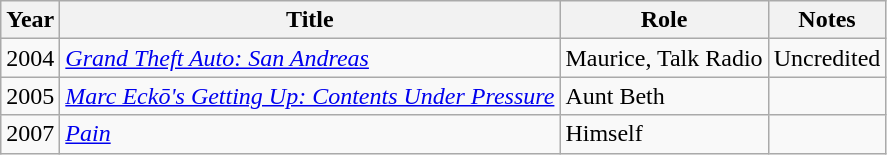<table class="wikitable sortable">
<tr>
<th>Year</th>
<th>Title</th>
<th>Role</th>
<th class="unsortable">Notes</th>
</tr>
<tr>
<td>2004</td>
<td><em><a href='#'>Grand Theft Auto: San Andreas</a></em></td>
<td>Maurice, Talk Radio</td>
<td>Uncredited</td>
</tr>
<tr>
<td>2005</td>
<td><em><a href='#'>Marc Eckō's Getting Up: Contents Under Pressure</a></em></td>
<td>Aunt Beth</td>
<td></td>
</tr>
<tr>
<td>2007</td>
<td><em><a href='#'>Pain</a></em></td>
<td>Himself</td>
<td></td>
</tr>
</table>
